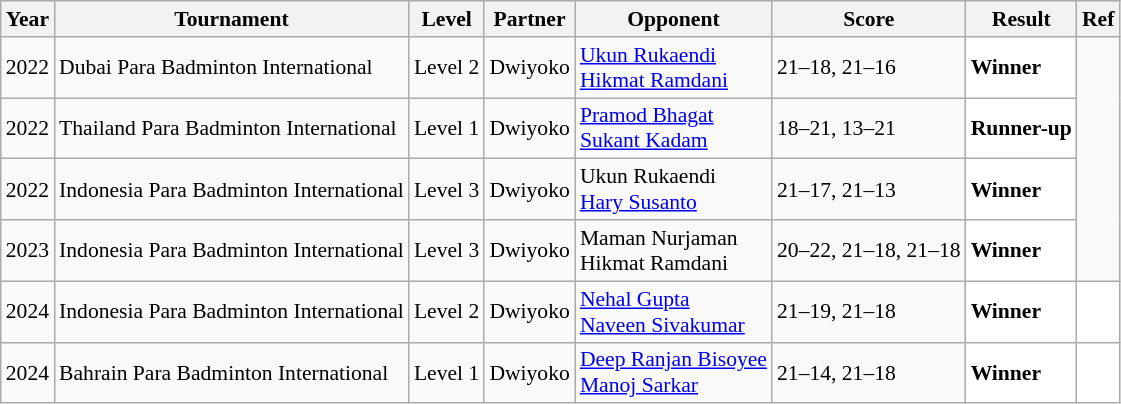<table class="sortable wikitable" style="font-size: 90%;">
<tr>
<th>Year</th>
<th>Tournament</th>
<th>Level</th>
<th>Partner</th>
<th>Opponent</th>
<th>Score</th>
<th>Result</th>
<th>Ref</th>
</tr>
<tr>
<td align="center">2022</td>
<td align="left">Dubai Para Badminton International</td>
<td align="left">Level 2</td>
<td align="left"> Dwiyoko</td>
<td align="left"> <a href='#'>Ukun Rukaendi</a><br> <a href='#'>Hikmat Ramdani</a></td>
<td align="left">21–18, 21–16</td>
<td style="text-align:left; background:white"> <strong>Winner</strong></td>
</tr>
<tr>
<td align="center">2022</td>
<td align="left">Thailand Para Badminton International</td>
<td align="left">Level 1</td>
<td align="left"> Dwiyoko</td>
<td align="left"> <a href='#'>Pramod Bhagat</a><br> <a href='#'>Sukant Kadam</a></td>
<td align="left">18–21, 13–21</td>
<td style="text-align:left; background:white"> <strong>Runner-up</strong></td>
</tr>
<tr>
<td align="center">2022</td>
<td align="left">Indonesia Para Badminton International</td>
<td align="left">Level 3</td>
<td align="left"> Dwiyoko</td>
<td align="left"> Ukun Rukaendi<br> <a href='#'>Hary Susanto</a></td>
<td align="left">21–17, 21–13</td>
<td style="text-align:left; background:white"> <strong>Winner</strong></td>
</tr>
<tr>
<td align="center">2023</td>
<td align="left">Indonesia Para Badminton International</td>
<td align="left">Level 3</td>
<td align="left"> Dwiyoko</td>
<td align="left"> Maman Nurjaman<br> Hikmat Ramdani</td>
<td align="left">20–22, 21–18, 21–18</td>
<td style="text-align:left; background:white"> <strong>Winner</strong></td>
</tr>
<tr>
<td align="center">2024</td>
<td align="left">Indonesia Para Badminton International</td>
<td align="left">Level 2</td>
<td align="left"> Dwiyoko</td>
<td align="left"> <a href='#'>Nehal Gupta</a> <br>  <a href='#'>Naveen Sivakumar</a></td>
<td align="left">21–19, 21–18</td>
<td style="text-align:left; background:white"> <strong>Winner</strong></td>
<td style="text-align:center; background:white"></td>
</tr>
<tr>
<td align="center">2024</td>
<td align="left">Bahrain Para Badminton International</td>
<td align="left">Level 1</td>
<td align="left"> Dwiyoko</td>
<td align="left"> <a href='#'>Deep Ranjan Bisoyee</a> <br>  <a href='#'>Manoj Sarkar</a></td>
<td align="left">21–14, 21–18</td>
<td style="text-align:left; background:white"> <strong>Winner</strong></td>
<td style="text-align:center; background:white"></td>
</tr>
</table>
